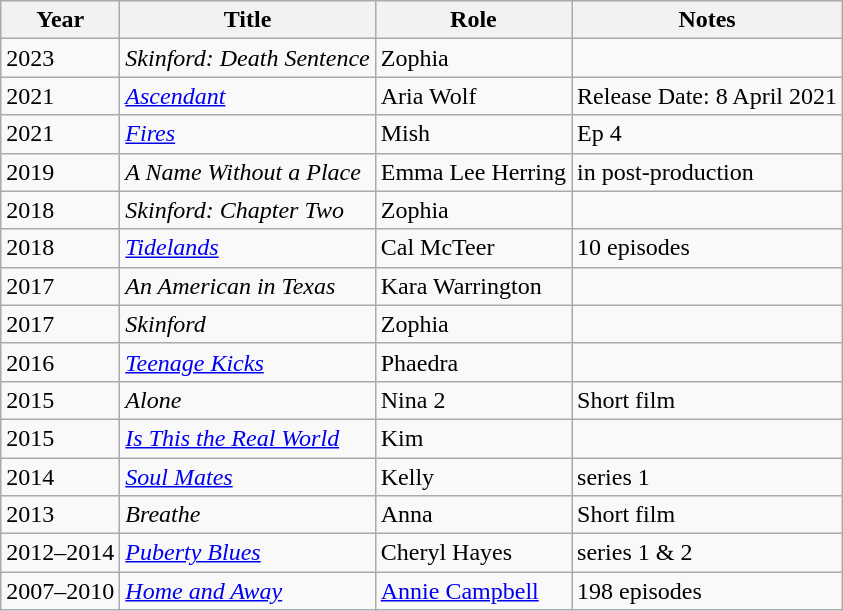<table class="wikitable sortable">
<tr>
<th>Year</th>
<th>Title</th>
<th>Role</th>
<th>Notes</th>
</tr>
<tr>
<td>2023</td>
<td><em>Skinford: Death Sentence</em></td>
<td>Zophia</td>
<td></td>
</tr>
<tr>
<td>2021</td>
<td><em><a href='#'>Ascendant</a></em></td>
<td>Aria Wolf</td>
<td>Release Date: 8 April 2021</td>
</tr>
<tr>
<td>2021</td>
<td><a href='#'><em>Fires</em></a></td>
<td>Mish</td>
<td>Ep 4</td>
</tr>
<tr>
<td>2019</td>
<td><em>A Name Without a Place</em></td>
<td>Emma Lee Herring</td>
<td>in post-production</td>
</tr>
<tr>
<td>2018</td>
<td><em>Skinford: Chapter Two</em></td>
<td>Zophia</td>
<td></td>
</tr>
<tr>
<td>2018</td>
<td><em><a href='#'>Tidelands</a></em></td>
<td>Cal McTeer</td>
<td>10 episodes</td>
</tr>
<tr>
<td>2017</td>
<td><em>An American in Texas</em></td>
<td>Kara Warrington</td>
<td></td>
</tr>
<tr>
<td>2017</td>
<td><em>Skinford</em></td>
<td>Zophia</td>
<td></td>
</tr>
<tr>
<td>2016</td>
<td><em><a href='#'>Teenage Kicks</a></em></td>
<td>Phaedra</td>
<td></td>
</tr>
<tr>
<td>2015</td>
<td><em>Alone</em></td>
<td>Nina 2</td>
<td>Short film</td>
</tr>
<tr>
<td>2015</td>
<td><em><a href='#'>Is This the Real World</a></em></td>
<td>Kim</td>
<td></td>
</tr>
<tr>
<td>2014</td>
<td><em><a href='#'>Soul Mates</a></em></td>
<td>Kelly</td>
<td>series 1</td>
</tr>
<tr>
<td>2013</td>
<td><em>Breathe</em></td>
<td>Anna</td>
<td>Short film</td>
</tr>
<tr>
<td>2012–2014</td>
<td><em><a href='#'>Puberty Blues</a></em></td>
<td>Cheryl Hayes</td>
<td>series 1 & 2</td>
</tr>
<tr>
<td>2007–2010</td>
<td><em><a href='#'>Home and Away</a></em></td>
<td><a href='#'>Annie Campbell</a></td>
<td>198 episodes</td>
</tr>
</table>
